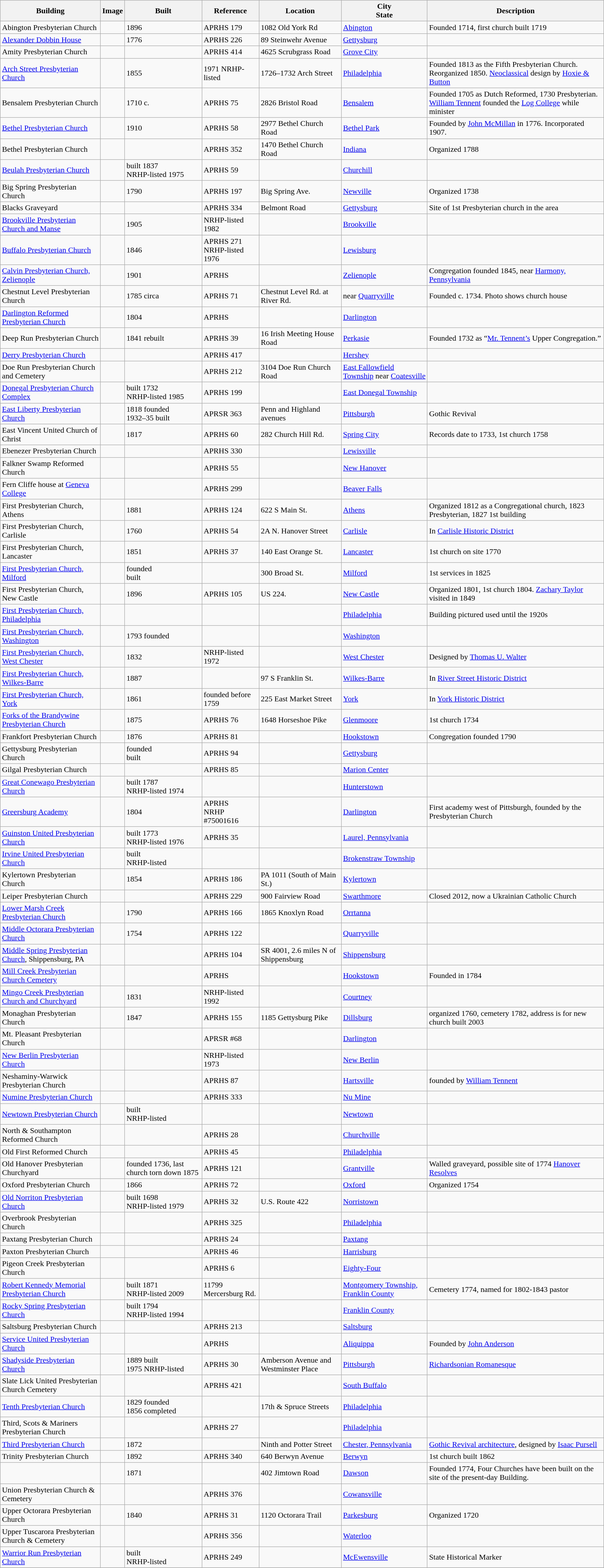<table class="wikitable sortable">
<tr>
<th>Building<br></th>
<th class="sortable">Image</th>
<th>Built<br></th>
<th>Reference</th>
<th>Location<br></th>
<th>City<br>State</th>
<th class="sortable">Description</th>
</tr>
<tr>
<td>Abington Presbyterian Church</td>
<td></td>
<td>1896</td>
<td>APRHS 179</td>
<td>1082 Old York Rd<br><small></small></td>
<td><a href='#'>Abington</a></td>
<td>Founded 1714, first church built 1719</td>
</tr>
<tr>
<td><a href='#'>Alexander Dobbin House</a></td>
<td></td>
<td>1776</td>
<td>APRHS 226</td>
<td>89 Steinwehr Avenue<br><small></small></td>
<td><a href='#'>Gettysburg</a></td>
<td></td>
</tr>
<tr>
<td>Amity Presbyterian Church</td>
<td></td>
<td></td>
<td>APRHS 414</td>
<td>4625 Scrubgrass Road <br><small></small></td>
<td><a href='#'>Grove City</a></td>
<td></td>
</tr>
<tr>
<td><a href='#'>Arch Street Presbyterian Church</a></td>
<td></td>
<td>1855</td>
<td>1971 NRHP-listed</td>
<td>1726–1732 Arch Street<br><small></small></td>
<td><a href='#'>Philadelphia</a></td>
<td>Founded 1813 as the Fifth Presbyterian Church. Reorganized 1850. <a href='#'>Neoclassical</a> design by <a href='#'>Hoxie & Button</a></td>
</tr>
<tr>
<td>Bensalem Presbyterian Church</td>
<td></td>
<td>1710 c.</td>
<td>APRHS 75</td>
<td>2826 Bristol Road<br><small></small></td>
<td><a href='#'>Bensalem</a></td>
<td>Founded 1705 as Dutch Reformed, 1730 Presbyterian. <a href='#'>William Tennent</a> founded the <a href='#'>Log College</a> while minister</td>
</tr>
<tr>
<td><a href='#'>Bethel Presbyterian Church</a></td>
<td></td>
<td>1910</td>
<td>APRHS 58</td>
<td>2977 Bethel Church Road <br><small></small></td>
<td><a href='#'>Bethel Park</a></td>
<td>Founded by <a href='#'>John McMillan</a> in 1776. Incorporated 1907.</td>
</tr>
<tr>
<td>Bethel Presbyterian Church</td>
<td></td>
<td></td>
<td>APRHS 352</td>
<td>1470 Bethel Church Road<br><small></small></td>
<td><a href='#'>Indiana</a></td>
<td>Organized 1788</td>
</tr>
<tr>
<td><a href='#'>Beulah Presbyterian Church</a></td>
<td></td>
<td>built 1837<br> NRHP-listed 1975</td>
<td>APRHS 59</td>
<td><br><small></small></td>
<td><a href='#'>Churchill</a></td>
<td></td>
</tr>
<tr>
<td>Big Spring Presbyterian Church</td>
<td></td>
<td>1790</td>
<td>APRHS 197</td>
<td>Big Spring Ave. <br><small></small></td>
<td><a href='#'>Newville</a></td>
<td>Organized 1738</td>
</tr>
<tr>
<td>Blacks Graveyard</td>
<td></td>
<td></td>
<td>APRHS 334</td>
<td>Belmont Road<br><small></small></td>
<td><a href='#'>Gettysburg</a></td>
<td>Site of 1st Presbyterian church in the area</td>
</tr>
<tr>
<td><a href='#'>Brookville Presbyterian Church and Manse</a></td>
<td></td>
<td>1905</td>
<td>NRHP-listed 1982</td>
<td><small></small></td>
<td><a href='#'>Brookville</a></td>
<td></td>
</tr>
<tr>
<td><a href='#'>Buffalo Presbyterian Church</a></td>
<td></td>
<td>1846</td>
<td>APRHS 271 <br>NRHP-listed 1976</td>
<td><br><small></small></td>
<td><a href='#'>Lewisburg</a></td>
<td></td>
</tr>
<tr>
<td><a href='#'>Calvin Presbyterian Church, Zelienople</a></td>
<td></td>
<td>1901</td>
<td>APRHS </td>
<td><br><small></small></td>
<td><a href='#'>Zelienople</a></td>
<td>Congregation founded 1845, near <a href='#'>Harmony, Pennsylvania</a></td>
</tr>
<tr>
<td>Chestnut Level Presbyterian Church</td>
<td></td>
<td>1785 circa</td>
<td>APRHS 71</td>
<td>Chestnut Level Rd. at River Rd.<small></small></td>
<td>near <a href='#'>Quarryville</a></td>
<td>Founded c. 1734.  Photo shows church house</td>
</tr>
<tr>
<td><a href='#'>Darlington Reformed Presbyterian Church</a></td>
<td></td>
<td>1804</td>
<td>APRHS </td>
<td><br><small></small></td>
<td><a href='#'>Darlington</a></td>
<td></td>
</tr>
<tr>
<td>Deep Run Presbyterian Church</td>
<td></td>
<td>1841 rebuilt</td>
<td>APRHS 39</td>
<td>16 Irish Meeting House Road<small></small></td>
<td><a href='#'>Perkasie</a></td>
<td>Founded 1732 as “<a href='#'>Mr. Tennent’s</a> Upper Congregation.”</td>
</tr>
<tr>
<td><a href='#'>Derry Presbyterian Church</a></td>
<td></td>
<td></td>
<td>APRHS 417</td>
<td></td>
<td><a href='#'>Hershey</a></td>
<td></td>
</tr>
<tr>
<td>Doe Run Presbyterian Church and Cemetery</td>
<td></td>
<td></td>
<td>APRHS 212</td>
<td>3104 Doe Run Church Road<small></small></td>
<td><a href='#'>East Fallowfield Township</a> near <a href='#'>Coatesville</a></td>
<td></td>
</tr>
<tr>
<td><a href='#'>Donegal Presbyterian Church Complex</a></td>
<td></td>
<td>built 1732<br> NRHP-listed 1985</td>
<td>APRHS 199</td>
<td><small></small></td>
<td><a href='#'>East Donegal Township</a></td>
<td></td>
</tr>
<tr>
<td><a href='#'>East Liberty Presbyterian Church</a></td>
<td></td>
<td>1818 founded<br> 1932–35 built</td>
<td>APRSR 363</td>
<td>Penn and Highland avenues<br><small></small></td>
<td><a href='#'>Pittsburgh</a></td>
<td>Gothic Revival</td>
</tr>
<tr>
<td>East Vincent United Church of Christ</td>
<td></td>
<td>1817</td>
<td>APRHS 60</td>
<td>282 Church Hill Rd. <small></small></td>
<td><a href='#'>Spring City</a></td>
<td>Records date to 1733, 1st church 1758</td>
</tr>
<tr>
<td>Ebenezer Presbyterian Church</td>
<td></td>
<td></td>
<td>APRHS 330</td>
<td></td>
<td><a href='#'>Lewisville</a></td>
<td></td>
</tr>
<tr>
<td>Falkner Swamp Reformed Church</td>
<td></td>
<td></td>
<td>APRHS 55</td>
<td></td>
<td><a href='#'>New Hanover</a></td>
<td></td>
</tr>
<tr>
<td>Fern Cliffe house at <a href='#'>Geneva College</a></td>
<td></td>
<td></td>
<td>APRHS 299</td>
<td><br><small></small></td>
<td><a href='#'>Beaver Falls</a></td>
<td></td>
</tr>
<tr>
<td>First Presbyterian Church, Athens</td>
<td></td>
<td>1881</td>
<td>APRHS 124</td>
<td>622 S Main St.<br><small></small></td>
<td><a href='#'>Athens</a></td>
<td>Organized 1812 as a Congregational church, 1823 Presbyterian, 1827 1st building</td>
</tr>
<tr>
<td>First Presbyterian Church, Carlisle</td>
<td></td>
<td>1760</td>
<td>APRHS 54</td>
<td>2A N. Hanover Street<br><small></small></td>
<td><a href='#'>Carlisle</a></td>
<td>In <a href='#'>Carlisle Historic District</a></td>
</tr>
<tr>
<td>First Presbyterian Church, Lancaster</td>
<td></td>
<td>1851</td>
<td>APRHS 37</td>
<td>140 East Orange St.<small></small></td>
<td><a href='#'>Lancaster</a></td>
<td>1st church on site 1770</td>
</tr>
<tr>
<td><a href='#'>First Presbyterian Church, Milford</a></td>
<td></td>
<td>founded<br> built<br></td>
<td></td>
<td>300 Broad St.<br><small></small></td>
<td><a href='#'>Milford</a></td>
<td>1st services in 1825</td>
</tr>
<tr>
<td>First Presbyterian Church, New Castle</td>
<td></td>
<td>1896</td>
<td>APRHS 105</td>
<td>US 224.<br><small></small></td>
<td><a href='#'>New Castle</a></td>
<td>Organized 1801, 1st church 1804. <a href='#'>Zachary Taylor</a> visited in 1849</td>
</tr>
<tr>
<td><a href='#'>First Presbyterian Church, Philadelphia</a></td>
<td></td>
<td></td>
<td></td>
<td></td>
<td><a href='#'>Philadelphia</a></td>
<td>Building pictured used until the 1920s</td>
</tr>
<tr>
<td><a href='#'>First Presbyterian Church, Washington</a></td>
<td></td>
<td>1793 founded</td>
<td></td>
<td><br><small></small></td>
<td><a href='#'>Washington</a></td>
<td></td>
</tr>
<tr>
<td><a href='#'>First Presbyterian Church, West Chester</a></td>
<td></td>
<td>1832</td>
<td>NRHP-listed 1972</td>
<td></td>
<td><a href='#'>West Chester</a></td>
<td>Designed by <a href='#'>Thomas U. Walter</a></td>
</tr>
<tr>
<td><a href='#'>First Presbyterian Church, Wilkes-Barre</a></td>
<td></td>
<td>1887</td>
<td></td>
<td>97 S Franklin St.<br><small></small></td>
<td><a href='#'>Wilkes-Barre</a></td>
<td>In <a href='#'>River Street Historic District</a></td>
</tr>
<tr>
<td><a href='#'>First Presbyterian Church, York</a></td>
<td></td>
<td>1861</td>
<td>founded before 1759</td>
<td>225 East Market Street</td>
<td><a href='#'>York</a></td>
<td>In <a href='#'>York Historic District</a></td>
</tr>
<tr>
<td><a href='#'>Forks of the Brandywine Presbyterian Church</a></td>
<td></td>
<td>1875</td>
<td>APRHS 76</td>
<td>1648 Horseshoe Pike <small></small></td>
<td><a href='#'>Glenmoore</a></td>
<td>1st church 1734</td>
</tr>
<tr>
<td>Frankfort Presbyterian Church</td>
<td></td>
<td>1876</td>
<td>APRHS 81</td>
<td><br><small></small></td>
<td><a href='#'>Hookstown</a></td>
<td>Congregation founded 1790</td>
</tr>
<tr>
<td>Gettysburg Presbyterian Church</td>
<td></td>
<td>founded<br> built</td>
<td>APRHS 94</td>
<td></td>
<td><a href='#'>Gettysburg</a></td>
<td></td>
</tr>
<tr>
<td>Gilgal Presbyterian Church</td>
<td></td>
<td></td>
<td>APRHS 85</td>
<td></td>
<td><a href='#'>Marion Center</a></td>
<td></td>
</tr>
<tr>
<td><a href='#'>Great Conewago Presbyterian Church</a></td>
<td></td>
<td>built 1787<br> NRHP-listed 1974</td>
<td></td>
<td><br><small></small></td>
<td><a href='#'>Hunterstown</a></td>
<td></td>
</tr>
<tr>
<td><a href='#'>Greersburg Academy</a></td>
<td></td>
<td>1804</td>
<td>APRHS <br>NRHP #75001616</td>
<td><br><small></small></td>
<td><a href='#'>Darlington</a></td>
<td>First academy west of Pittsburgh, founded by the Presbyterian Church</td>
</tr>
<tr>
<td><a href='#'>Guinston United Presbyterian Church</a></td>
<td></td>
<td>built 1773<br>NRHP-listed 1976</td>
<td>APRHS 35</td>
<td></td>
<td><a href='#'>Laurel, Pennsylvania</a></td>
<td></td>
</tr>
<tr>
<td><a href='#'>Irvine United Presbyterian Church</a></td>
<td></td>
<td>built<br> NRHP-listed</td>
<td></td>
<td></td>
<td><a href='#'>Brokenstraw Township</a></td>
<td></td>
</tr>
<tr>
<td>Kylertown Presbyterian Church</td>
<td></td>
<td>1854</td>
<td>APRHS 186</td>
<td>PA 1011 (South of Main St.)<small></small></td>
<td><a href='#'>Kylertown</a></td>
<td></td>
</tr>
<tr>
<td>Leiper Presbyterian Church</td>
<td></td>
<td></td>
<td>APRHS 229</td>
<td>900 Fairview Road<small></small></td>
<td><a href='#'>Swarthmore</a></td>
<td>Closed 2012, now a Ukrainian Catholic Church</td>
</tr>
<tr>
<td><a href='#'>Lower Marsh Creek Presbyterian Church</a></td>
<td></td>
<td>1790</td>
<td>APRHS 166</td>
<td>1865 Knoxlyn Road<br><small></small></td>
<td><a href='#'>Orrtanna</a></td>
<td></td>
</tr>
<tr>
<td><a href='#'>Middle Octorara Presbyterian Church</a></td>
<td></td>
<td>1754</td>
<td>APRHS 122</td>
<td></td>
<td><a href='#'>Quarryville</a></td>
<td></td>
</tr>
<tr>
<td><a href='#'>Middle Spring Presbyterian Church</a>, Shippensburg, PA</td>
<td></td>
<td></td>
<td>APRHS 104</td>
<td>SR 4001, 2.6 miles N of Shippensburg<br><small></small></td>
<td><a href='#'>Shippensburg</a></td>
<td></td>
</tr>
<tr>
<td><a href='#'>Mill Creek Presbyterian Church Cemetery</a></td>
<td></td>
<td></td>
<td>APRHS </td>
<td><br><small></small></td>
<td><a href='#'>Hookstown</a></td>
<td>Founded in 1784</td>
</tr>
<tr>
<td><a href='#'>Mingo Creek Presbyterian Church and Churchyard</a></td>
<td></td>
<td>1831</td>
<td>NRHP-listed 1992</td>
<td><br><small></small></td>
<td><a href='#'>Courtney</a></td>
<td></td>
</tr>
<tr>
<td>Monaghan Presbyterian Church</td>
<td></td>
<td>1847</td>
<td>APRHS 155</td>
<td>1185 Gettysburg Pike</td>
<td><a href='#'>Dillsburg</a></td>
<td>organized 1760, cemetery 1782, address is for new church built 2003</td>
</tr>
<tr>
<td>Mt. Pleasant Presbyterian Church</td>
<td></td>
<td></td>
<td>APRSR #68</td>
<td><small></small></td>
<td><a href='#'>Darlington</a></td>
<td></td>
</tr>
<tr>
<td><a href='#'>New Berlin Presbyterian Church</a></td>
<td></td>
<td></td>
<td>NRHP-listed 1973</td>
<td></td>
<td><a href='#'>New Berlin</a></td>
<td></td>
</tr>
<tr>
<td>Neshaminy-Warwick Presbyterian Church</td>
<td></td>
<td></td>
<td>APRHS 87</td>
<td></td>
<td><a href='#'>Hartsville</a></td>
<td>founded by <a href='#'>William Tennent</a></td>
</tr>
<tr>
<td><a href='#'>Numine Presbyterian Church</a></td>
<td></td>
<td></td>
<td>APRHS 333</td>
<td></td>
<td><a href='#'>Nu Mine</a></td>
<td></td>
</tr>
<tr>
<td><a href='#'>Newtown Presbyterian Church</a></td>
<td></td>
<td>built<br> NRHP-listed</td>
<td></td>
<td></td>
<td><a href='#'>Newtown</a></td>
<td></td>
</tr>
<tr>
<td>North & Southampton Reformed Church</td>
<td></td>
<td></td>
<td>APRHS 28</td>
<td></td>
<td><a href='#'>Churchville</a></td>
<td></td>
</tr>
<tr>
<td>Old First Reformed Church</td>
<td></td>
<td></td>
<td>APRHS 45</td>
<td></td>
<td><a href='#'>Philadelphia</a></td>
<td></td>
</tr>
<tr>
<td>Old Hanover Presbyterian Churchyard</td>
<td></td>
<td>founded 1736, last church torn down 1875</td>
<td>APRHS 121</td>
<td></td>
<td><a href='#'>Grantville</a></td>
<td>Walled graveyard, possible site of 1774 <a href='#'>Hanover Resolves</a></td>
</tr>
<tr>
<td>Oxford Presbyterian Church</td>
<td></td>
<td>1866</td>
<td>APRHS 72</td>
<td></td>
<td><a href='#'>Oxford</a></td>
<td>Organized 1754</td>
</tr>
<tr>
<td><a href='#'>Old Norriton Presbyterian Church</a></td>
<td></td>
<td>built 1698<br> NRHP-listed 1979</td>
<td>APRHS 32</td>
<td>U.S. Route 422<br><small></small></td>
<td><a href='#'>Norristown</a></td>
<td></td>
</tr>
<tr>
<td>Overbrook Presbyterian Church</td>
<td></td>
<td></td>
<td>APRHS 325</td>
<td></td>
<td><a href='#'>Philadelphia</a></td>
<td></td>
</tr>
<tr>
<td>Paxtang Presbyterian Church</td>
<td></td>
<td></td>
<td>APRHS 24</td>
<td></td>
<td><a href='#'>Paxtang</a></td>
<td></td>
</tr>
<tr>
<td>Paxton Presbyterian Church</td>
<td></td>
<td></td>
<td>APRHS 46</td>
<td></td>
<td><a href='#'>Harrisburg</a></td>
<td></td>
</tr>
<tr>
<td>Pigeon Creek Presbyterian Church</td>
<td></td>
<td></td>
<td>APRHS 6</td>
<td></td>
<td><a href='#'>Eighty-Four</a></td>
<td></td>
</tr>
<tr>
<td><a href='#'>Robert Kennedy Memorial Presbyterian Church</a></td>
<td></td>
<td>built 1871<br> NRHP-listed 2009</td>
<td>11799 Mercersburg Rd.</td>
<td><small></small></td>
<td><a href='#'>Montgomery Township, Franklin County</a></td>
<td>Cemetery 1774, named for 1802-1843 pastor</td>
</tr>
<tr>
<td><a href='#'>Rocky Spring Presbyterian Church</a></td>
<td></td>
<td>built 1794<br> NRHP-listed 1994</td>
<td></td>
<td><br><small></small></td>
<td><a href='#'>Franklin County</a></td>
<td></td>
</tr>
<tr>
<td>Saltsburg Presbyterian Church</td>
<td></td>
<td></td>
<td>APRHS 213</td>
<td></td>
<td><a href='#'>Saltsburg</a></td>
<td></td>
</tr>
<tr>
<td><a href='#'>Service United Presbyterian Church</a></td>
<td></td>
<td></td>
<td>APRHS </td>
<td><br><small></small></td>
<td><a href='#'>Aliquippa</a></td>
<td>Founded by <a href='#'>John Anderson</a></td>
</tr>
<tr>
<td><a href='#'>Shadyside Presbyterian Church</a></td>
<td></td>
<td>1889 built<br>1975 NRHP-listed</td>
<td>APRHS 30</td>
<td>Amberson Avenue and Westminster Place<br><small></small></td>
<td><a href='#'>Pittsburgh</a></td>
<td><a href='#'>Richardsonian Romanesque</a></td>
</tr>
<tr>
<td>Slate Lick United Presbyterian Church Cemetery</td>
<td></td>
<td></td>
<td>APRHS 421</td>
<td></td>
<td><a href='#'>South Buffalo</a></td>
<td></td>
</tr>
<tr>
<td><a href='#'>Tenth Presbyterian Church</a></td>
<td></td>
<td>1829 founded<br> 1856 completed<br></td>
<td></td>
<td>17th & Spruce Streets<br><small></small></td>
<td><a href='#'>Philadelphia</a></td>
<td></td>
</tr>
<tr>
<td>Third, Scots & Mariners Presbyterian Church</td>
<td></td>
<td></td>
<td>APRHS 27</td>
<td></td>
<td><a href='#'>Philadelphia</a></td>
<td></td>
</tr>
<tr>
<td><a href='#'>Third Presbyterian Church</a></td>
<td></td>
<td>1872</td>
<td></td>
<td>Ninth and Potter Street</td>
<td><a href='#'>Chester, Pennsylvania</a></td>
<td><a href='#'>Gothic Revival architecture</a>, designed by <a href='#'>Isaac Pursell</a></td>
</tr>
<tr>
<td>Trinity Presbyterian Church</td>
<td></td>
<td>1892</td>
<td>APRHS 340</td>
<td>640 Berwyn Avenue</td>
<td><a href='#'>Berwyn</a></td>
<td>1st church built 1862</td>
</tr>
<tr>
<td></td>
<td></td>
<td>1871</td>
<td></td>
<td>402 Jimtown Road</td>
<td><a href='#'>Dawson</a></td>
<td>Founded 1774, Four Churches have been built on the site of the present-day Building.</td>
</tr>
<tr>
<td>Union Presbyterian Church & Cemetery</td>
<td></td>
<td></td>
<td>APRHS 376</td>
<td></td>
<td><a href='#'>Cowansville</a></td>
<td></td>
</tr>
<tr>
<td>Upper Octorara Presbyterian Church</td>
<td></td>
<td>1840</td>
<td>APRHS 31</td>
<td>1120 Octorara Trail<small></small></td>
<td><a href='#'>Parkesburg</a></td>
<td>Organized 1720</td>
</tr>
<tr>
<td>Upper Tuscarora Presbyterian Church & Cemetery</td>
<td></td>
<td></td>
<td>APRHS 356</td>
<td></td>
<td><a href='#'>Waterloo</a></td>
<td></td>
</tr>
<tr>
<td><a href='#'>Warrior Run Presbyterian Church</a></td>
<td></td>
<td>built<br> NRHP-listed</td>
<td>APRHS 249</td>
<td></td>
<td><a href='#'>McEwensville</a></td>
<td>State Historical Marker</td>
</tr>
<tr>
</tr>
</table>
